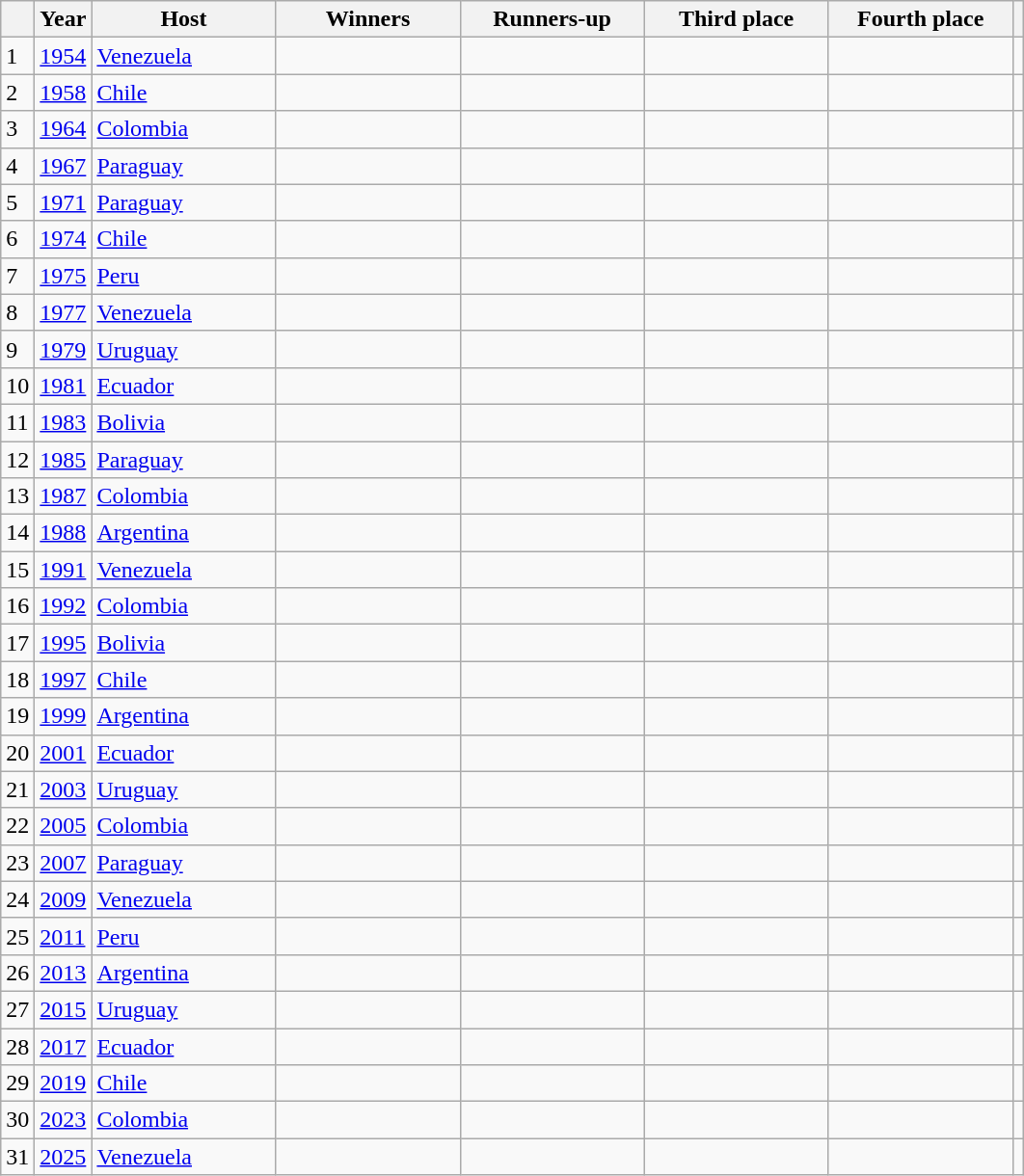<table class="wikitable sortable" style="font-size:; width:; text-align:;">
<tr>
<th width=></th>
<th width=>Year</th>
<th width= 120px>Host</th>
<th width= 120px> Winners</th>
<th width= 120px> Runners-up</th>
<th width= 120px> Third place</th>
<th width= 120px>Fourth place</th>
<th width=></th>
</tr>
<tr>
<td>1</td>
<td><a href='#'>1954</a></td>
<td><a href='#'>Venezuela</a></td>
<td><strong></strong></td>
<td></td>
<td></td>
<td></td>
<td></td>
</tr>
<tr>
<td>2</td>
<td><a href='#'>1958</a></td>
<td><a href='#'>Chile</a></td>
<td><strong></strong></td>
<td></td>
<td></td>
<td></td>
<td></td>
</tr>
<tr>
<td>3</td>
<td><a href='#'>1964</a></td>
<td><a href='#'>Colombia</a></td>
<td><strong></strong></td>
<td></td>
<td></td>
<td></td>
<td></td>
</tr>
<tr>
<td>4</td>
<td><a href='#'>1967</a></td>
<td><a href='#'>Paraguay</a></td>
<td><strong></strong></td>
<td></td>
<td></td>
<td></td>
<td></td>
</tr>
<tr>
<td>5</td>
<td><a href='#'>1971</a></td>
<td><a href='#'>Paraguay</a></td>
<td><strong></strong></td>
<td></td>
<td></td>
<td></td>
<td></td>
</tr>
<tr>
<td>6</td>
<td><a href='#'>1974</a></td>
<td><a href='#'>Chile</a></td>
<td><strong></strong></td>
<td></td>
<td></td>
<td></td>
<td></td>
</tr>
<tr>
<td>7</td>
<td><a href='#'>1975</a></td>
<td><a href='#'>Peru</a></td>
<td><strong></strong></td>
<td></td>
<td></td>
<td></td>
<td></td>
</tr>
<tr>
<td>8</td>
<td><a href='#'>1977</a></td>
<td><a href='#'>Venezuela</a></td>
<td><strong></strong></td>
<td></td>
<td></td>
<td></td>
<td></td>
</tr>
<tr>
<td>9</td>
<td><a href='#'>1979</a></td>
<td><a href='#'>Uruguay</a></td>
<td><strong></strong></td>
<td></td>
<td></td>
<td></td>
<td></td>
</tr>
<tr>
<td>10</td>
<td><a href='#'>1981</a></td>
<td><a href='#'>Ecuador</a></td>
<td><strong></strong></td>
<td></td>
<td></td>
<td></td>
<td></td>
</tr>
<tr>
<td>11</td>
<td><a href='#'>1983</a></td>
<td><a href='#'>Bolivia</a></td>
<td><strong></strong></td>
<td></td>
<td></td>
<td></td>
<td></td>
</tr>
<tr>
<td>12</td>
<td><a href='#'>1985</a></td>
<td><a href='#'>Paraguay</a></td>
<td><strong></strong></td>
<td></td>
<td></td>
<td></td>
<td></td>
</tr>
<tr>
<td>13</td>
<td><a href='#'>1987</a></td>
<td><a href='#'>Colombia</a></td>
<td><strong></strong></td>
<td></td>
<td></td>
<td></td>
<td></td>
</tr>
<tr>
<td>14</td>
<td><a href='#'>1988</a></td>
<td><a href='#'>Argentina</a></td>
<td><strong></strong></td>
<td></td>
<td></td>
<td></td>
<td></td>
</tr>
<tr>
<td>15</td>
<td><a href='#'>1991</a></td>
<td><a href='#'>Venezuela</a></td>
<td><strong></strong></td>
<td></td>
<td></td>
<td></td>
<td></td>
</tr>
<tr>
<td>16</td>
<td><a href='#'>1992</a></td>
<td><a href='#'>Colombia</a></td>
<td><strong></strong></td>
<td></td>
<td></td>
<td></td>
<td></td>
</tr>
<tr>
<td>17</td>
<td><a href='#'>1995</a></td>
<td><a href='#'>Bolivia</a></td>
<td><strong></strong></td>
<td></td>
<td></td>
<td></td>
<td></td>
</tr>
<tr>
<td>18</td>
<td><a href='#'>1997</a></td>
<td><a href='#'>Chile</a></td>
<td><strong></strong></td>
<td></td>
<td></td>
<td></td>
<td></td>
</tr>
<tr>
<td>19</td>
<td><a href='#'>1999</a></td>
<td><a href='#'>Argentina</a></td>
<td><strong></strong></td>
<td></td>
<td></td>
<td></td>
<td></td>
</tr>
<tr>
<td>20</td>
<td><a href='#'>2001</a></td>
<td><a href='#'>Ecuador</a></td>
<td><strong></strong></td>
<td></td>
<td></td>
<td></td>
<td></td>
</tr>
<tr>
<td>21</td>
<td><a href='#'>2003</a></td>
<td><a href='#'>Uruguay</a></td>
<td><strong></strong></td>
<td></td>
<td></td>
<td></td>
<td></td>
</tr>
<tr>
<td>22</td>
<td><a href='#'>2005</a></td>
<td><a href='#'>Colombia</a></td>
<td><strong></strong></td>
<td></td>
<td></td>
<td></td>
<td></td>
</tr>
<tr>
<td>23</td>
<td><a href='#'>2007</a></td>
<td><a href='#'>Paraguay</a></td>
<td><strong></strong></td>
<td></td>
<td></td>
<td></td>
<td></td>
</tr>
<tr>
<td>24</td>
<td><a href='#'>2009</a></td>
<td><a href='#'>Venezuela</a></td>
<td><strong></strong></td>
<td></td>
<td></td>
<td></td>
<td></td>
</tr>
<tr>
<td>25</td>
<td><a href='#'>2011</a></td>
<td><a href='#'>Peru</a></td>
<td><strong></strong></td>
<td></td>
<td></td>
<td></td>
<td></td>
</tr>
<tr>
<td>26</td>
<td><a href='#'>2013</a></td>
<td><a href='#'>Argentina</a></td>
<td><strong></strong></td>
<td></td>
<td></td>
<td></td>
<td></td>
</tr>
<tr>
<td>27</td>
<td><a href='#'>2015</a></td>
<td><a href='#'>Uruguay</a></td>
<td><strong></strong></td>
<td></td>
<td></td>
<td></td>
<td></td>
</tr>
<tr>
<td>28</td>
<td><a href='#'>2017</a></td>
<td><a href='#'>Ecuador</a></td>
<td><strong></strong></td>
<td></td>
<td></td>
<td></td>
<td></td>
</tr>
<tr>
<td>29</td>
<td><a href='#'>2019</a></td>
<td><a href='#'>Chile</a></td>
<td><strong></strong></td>
<td></td>
<td></td>
<td></td>
<td></td>
</tr>
<tr>
<td>30</td>
<td><a href='#'>2023</a></td>
<td><a href='#'>Colombia</a></td>
<td><strong></strong></td>
<td></td>
<td></td>
<td></td>
<td></td>
</tr>
<tr>
<td>31</td>
<td><a href='#'>2025</a></td>
<td><a href='#'>Venezuela</a></td>
<td><strong></strong></td>
<td></td>
<td></td>
<td></td>
<td></td>
</tr>
</table>
